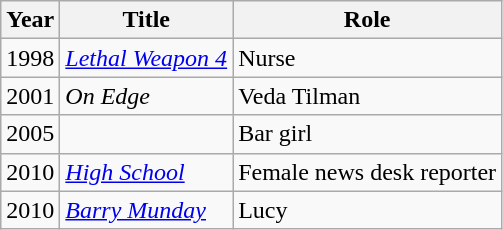<table class="wikitable sortable">
<tr>
<th>Year</th>
<th>Title</th>
<th>Role</th>
</tr>
<tr>
<td>1998</td>
<td><em><a href='#'>Lethal Weapon 4</a></em></td>
<td>Nurse</td>
</tr>
<tr>
<td>2001</td>
<td><em>On Edge</em></td>
<td>Veda Tilman</td>
</tr>
<tr>
<td>2005</td>
<td><em></em></td>
<td>Bar girl</td>
</tr>
<tr>
<td>2010</td>
<td><em><a href='#'>High School</a></em></td>
<td>Female news desk reporter</td>
</tr>
<tr>
<td>2010</td>
<td><em><a href='#'>Barry Munday</a></em></td>
<td>Lucy</td>
</tr>
</table>
